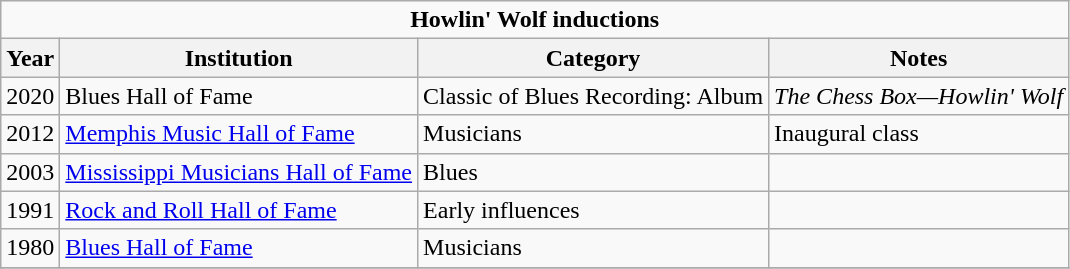<table class=wikitable>
<tr>
<td colspan=5 align=center><strong>Howlin' Wolf inductions</strong></td>
</tr>
<tr>
<th>Year</th>
<th>Institution</th>
<th>Category</th>
<th>Notes</th>
</tr>
<tr>
<td>2020</td>
<td>Blues Hall of Fame</td>
<td>Classic of Blues Recording: Album</td>
<td><em>The Chess Box—Howlin' Wolf</em></td>
</tr>
<tr align="left">
<td>2012</td>
<td><a href='#'>Memphis Music Hall of Fame</a></td>
<td>Musicians</td>
<td>Inaugural class</td>
</tr>
<tr align="left">
<td>2003</td>
<td><a href='#'>Mississippi Musicians Hall of Fame</a></td>
<td>Blues</td>
<td></td>
</tr>
<tr align="left">
<td>1991</td>
<td><a href='#'>Rock and Roll Hall of Fame</a></td>
<td>Early influences</td>
<td></td>
</tr>
<tr align="left">
<td>1980</td>
<td><a href='#'>Blues Hall of Fame</a></td>
<td>Musicians</td>
<td></td>
</tr>
<tr align=left>
</tr>
</table>
